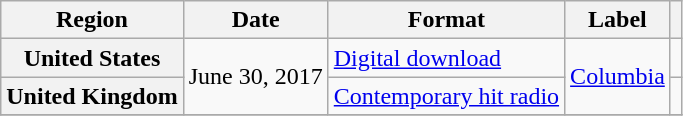<table class="wikitable plainrowheaders">
<tr>
<th scope="col">Region</th>
<th scope="col">Date</th>
<th scope="col">Format</th>
<th scope="col">Label</th>
<th scope="col" colspan="2"></th>
</tr>
<tr>
<th scope="row">United States</th>
<td rowspan="2">June 30, 2017</td>
<td rowspan="1"><a href='#'>Digital download</a></td>
<td rowspan="2"><a href='#'>Columbia</a></td>
<td></td>
</tr>
<tr>
<th scope="row">United Kingdom</th>
<td><a href='#'>Contemporary hit radio</a></td>
<td></td>
</tr>
<tr>
</tr>
</table>
